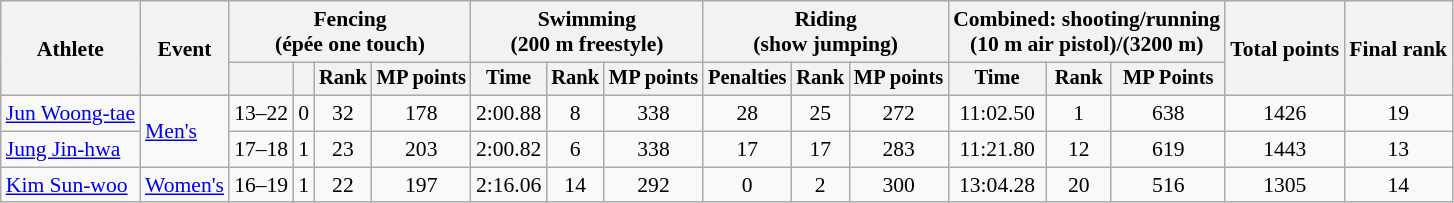<table class="wikitable" style="font-size:90%">
<tr>
<th rowspan="2">Athlete</th>
<th rowspan="2">Event</th>
<th colspan=4>Fencing<br><span>(épée one touch)</span></th>
<th colspan=3>Swimming<br><span>(200 m freestyle)</span></th>
<th colspan=3>Riding<br><span>(show jumping)</span></th>
<th colspan=3>Combined: shooting/running<br><span>(10 m air pistol)/(3200 m)</span></th>
<th rowspan=2>Total points</th>
<th rowspan=2>Final rank</th>
</tr>
<tr style="font-size:95%">
<th></th>
<th></th>
<th>Rank</th>
<th>MP points</th>
<th>Time</th>
<th>Rank</th>
<th>MP points</th>
<th>Penalties</th>
<th>Rank</th>
<th>MP points</th>
<th>Time</th>
<th>Rank</th>
<th>MP Points</th>
</tr>
<tr align=center>
<td align=left><a href='#'>Jun Woong-tae</a></td>
<td align=left rowspan=2><a href='#'>Men's</a></td>
<td>13–22</td>
<td>0</td>
<td>32</td>
<td>178</td>
<td>2:00.88</td>
<td>8</td>
<td>338</td>
<td>28</td>
<td>25</td>
<td>272</td>
<td>11:02.50</td>
<td>1</td>
<td>638</td>
<td>1426</td>
<td>19</td>
</tr>
<tr align=center>
<td align=left><a href='#'>Jung Jin-hwa</a></td>
<td>17–18</td>
<td>1</td>
<td>23</td>
<td>203</td>
<td>2:00.82</td>
<td>6</td>
<td>338</td>
<td>17</td>
<td>17</td>
<td>283</td>
<td>11:21.80</td>
<td>12</td>
<td>619</td>
<td>1443</td>
<td>13</td>
</tr>
<tr align=center>
<td align=left><a href='#'>Kim Sun-woo</a></td>
<td align=left><a href='#'>Women's</a></td>
<td>16–19</td>
<td>1</td>
<td>22</td>
<td>197</td>
<td>2:16.06</td>
<td>14</td>
<td>292</td>
<td>0</td>
<td>2</td>
<td>300</td>
<td>13:04.28</td>
<td>20</td>
<td>516</td>
<td>1305</td>
<td>14</td>
</tr>
</table>
